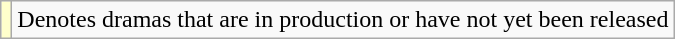<table class="wikitable">
<tr>
<td style="background:#FFFFCC;"></td>
<td>Denotes dramas that are in production or have not yet been released</td>
</tr>
</table>
